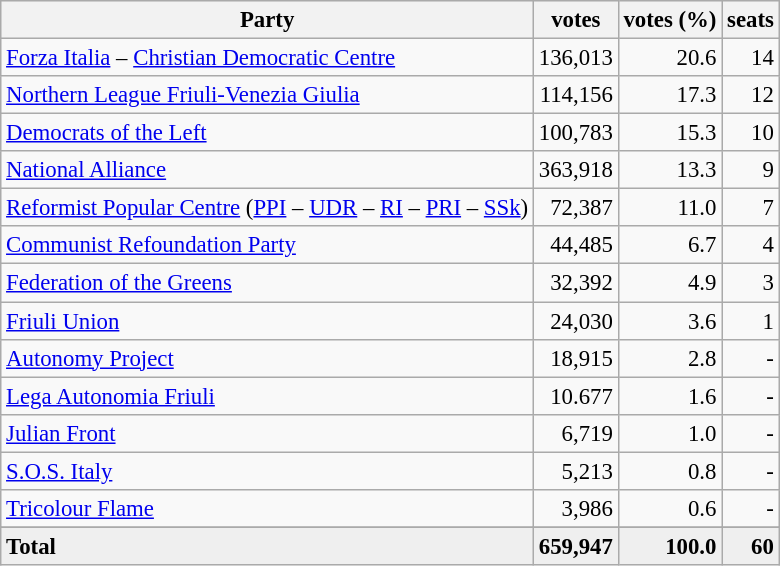<table class="wikitable" style="font-size:95%">
<tr bgcolor="EFEFEF">
<th>Party</th>
<th>votes</th>
<th>votes (%)</th>
<th>seats</th>
</tr>
<tr>
<td><a href='#'>Forza Italia</a> – <a href='#'>Christian Democratic Centre</a></td>
<td align=right>136,013</td>
<td align=right>20.6</td>
<td align=right>14</td>
</tr>
<tr>
<td><a href='#'>Northern League Friuli-Venezia Giulia</a></td>
<td align=right>114,156</td>
<td align=right>17.3</td>
<td align=right>12</td>
</tr>
<tr>
<td><a href='#'>Democrats of the Left</a></td>
<td align=right>100,783</td>
<td align=right>15.3</td>
<td align=right>10</td>
</tr>
<tr>
<td><a href='#'>National Alliance</a></td>
<td align=right>363,918</td>
<td align=right>13.3</td>
<td align=right>9</td>
</tr>
<tr>
<td><a href='#'>Reformist Popular Centre</a> (<a href='#'>PPI</a> – <a href='#'>UDR</a> – <a href='#'>RI</a> – <a href='#'>PRI</a> – <a href='#'>SSk</a>)</td>
<td align=right>72,387</td>
<td align=right>11.0</td>
<td align=right>7</td>
</tr>
<tr>
<td><a href='#'>Communist Refoundation Party</a></td>
<td align=right>44,485</td>
<td align=right>6.7</td>
<td align=right>4</td>
</tr>
<tr>
<td><a href='#'>Federation of the Greens</a></td>
<td align=right>32,392</td>
<td align=right>4.9</td>
<td align=right>3</td>
</tr>
<tr>
<td><a href='#'>Friuli Union</a></td>
<td align=right>24,030</td>
<td align=right>3.6</td>
<td align=right>1</td>
</tr>
<tr>
<td><a href='#'>Autonomy Project</a></td>
<td align=right>18,915</td>
<td align=right>2.8</td>
<td align=right>-</td>
</tr>
<tr>
<td><a href='#'>Lega Autonomia Friuli</a></td>
<td align=right>10.677</td>
<td align=right>1.6</td>
<td align=right>-</td>
</tr>
<tr>
<td><a href='#'>Julian Front</a></td>
<td align=right>6,719</td>
<td align=right>1.0</td>
<td align=right>-</td>
</tr>
<tr>
<td><a href='#'>S.O.S. Italy</a></td>
<td align=right>5,213</td>
<td align=right>0.8</td>
<td align=right>-</td>
</tr>
<tr>
<td><a href='#'>Tricolour Flame</a></td>
<td align=right>3,986</td>
<td align=right>0.6</td>
<td align=right>-</td>
</tr>
<tr>
</tr>
<tr bgcolor="EFEFEF">
<td><strong>Total</strong></td>
<td align=right><strong>659,947</strong></td>
<td align=right><strong>100.0</strong></td>
<td align=right><strong>60</strong></td>
</tr>
</table>
